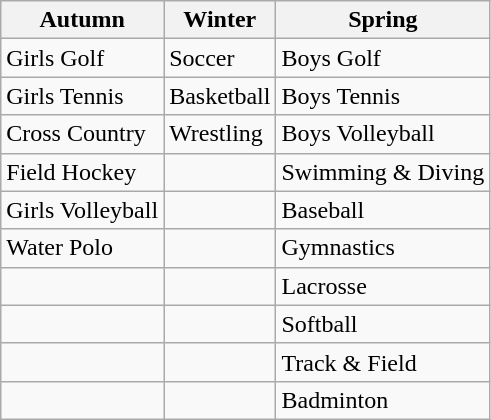<table class="wikitable">
<tr>
<th>Autumn</th>
<th>Winter</th>
<th>Spring</th>
</tr>
<tr>
<td>Girls Golf</td>
<td>Soccer</td>
<td>Boys Golf</td>
</tr>
<tr>
<td>Girls Tennis</td>
<td>Basketball</td>
<td>Boys Tennis</td>
</tr>
<tr>
<td>Cross Country</td>
<td>Wrestling</td>
<td>Boys Volleyball</td>
</tr>
<tr>
<td>Field Hockey</td>
<td></td>
<td>Swimming & Diving</td>
</tr>
<tr>
<td>Girls Volleyball</td>
<td></td>
<td>Baseball</td>
</tr>
<tr>
<td>Water Polo</td>
<td></td>
<td>Gymnastics</td>
</tr>
<tr>
<td></td>
<td></td>
<td>Lacrosse</td>
</tr>
<tr>
<td></td>
<td></td>
<td>Softball</td>
</tr>
<tr>
<td></td>
<td></td>
<td>Track & Field</td>
</tr>
<tr>
<td></td>
<td></td>
<td>Badminton</td>
</tr>
</table>
